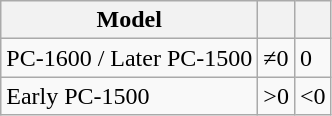<table class="wikitable">
<tr>
<th>Model</th>
<th></th>
<th></th>
</tr>
<tr>
<td>PC-1600 / Later PC-1500</td>
<td>≠0</td>
<td>0</td>
</tr>
<tr>
<td>Early PC-1500</td>
<td>>0</td>
<td><0</td>
</tr>
</table>
